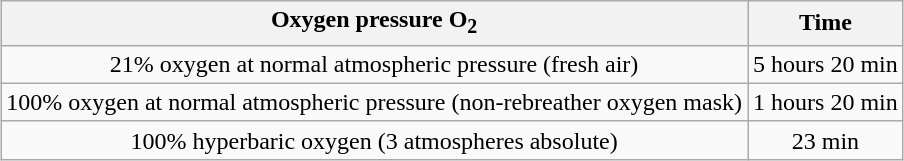<table class="wikitable" style="margin-left: auto; margin-right: auto; border: none; text-align:center;">
<tr>
<th>Oxygen pressure О<sub>2</sub></th>
<th>Time</th>
</tr>
<tr>
<td>21% oxygen at normal atmospheric pressure (fresh air)</td>
<td>5 hours 20 min</td>
</tr>
<tr>
<td>100% oxygen at normal atmospheric pressure (non-rebreather oxygen mask)</td>
<td>1 hours 20 min</td>
</tr>
<tr>
<td>100% hyperbaric oxygen (3 atmospheres absolute)</td>
<td>23 min</td>
</tr>
</table>
